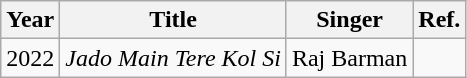<table class="wikitable sortable plainrowheaders">
<tr>
<th scope="col">Year</th>
<th scope="col">Title</th>
<th scope="col">Singer</th>
<th class="unsortable" scope="col">Ref.</th>
</tr>
<tr>
<td>2022</td>
<td><em>Jado Main Tere Kol Si</em></td>
<td>Raj Barman</td>
<td></td>
</tr>
</table>
